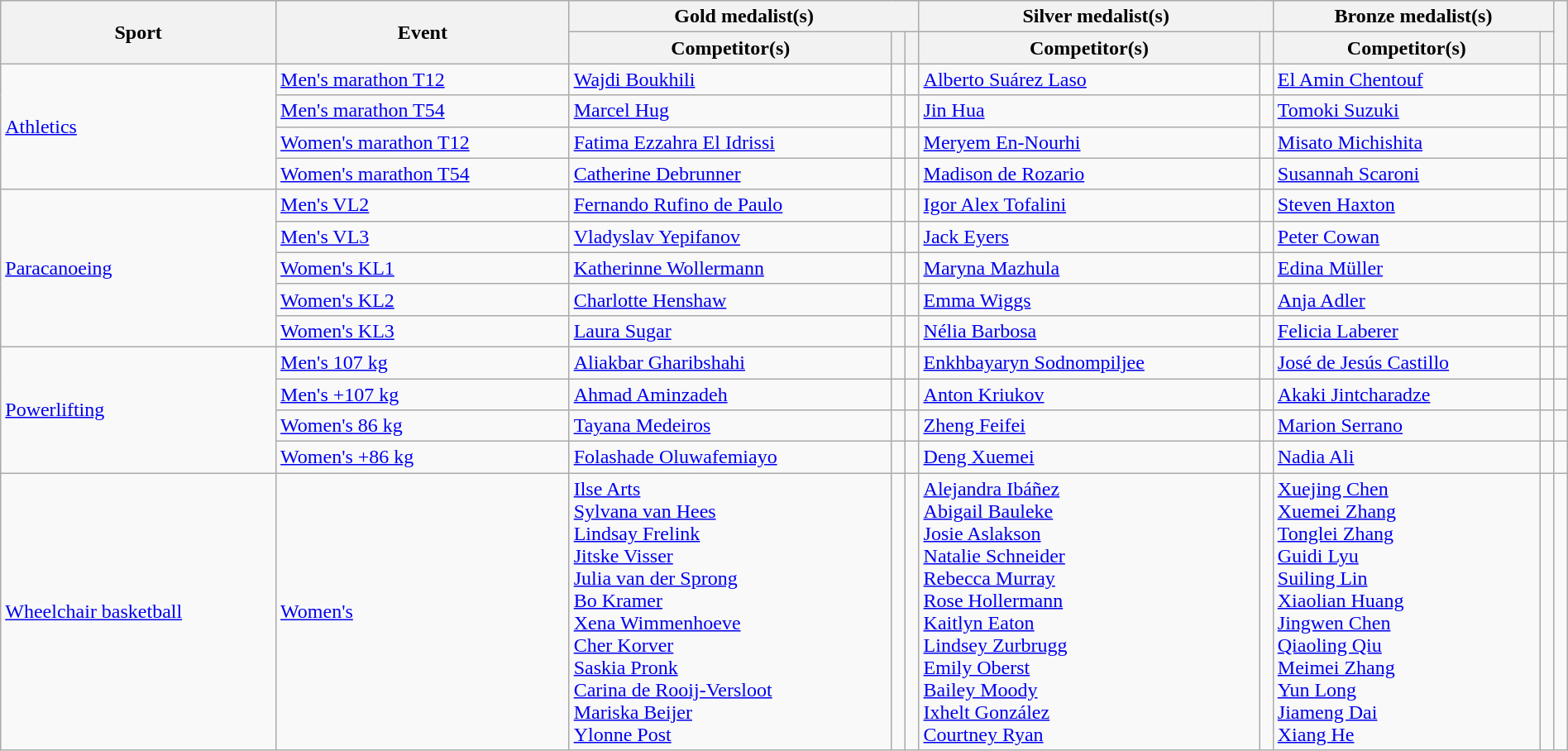<table class="wikitable" style="width:100%;">
<tr>
<th rowspan="2">Sport</th>
<th rowspan="2">Event</th>
<th colspan="3">Gold medalist(s)</th>
<th colspan="2">Silver medalist(s)</th>
<th colspan="2">Bronze medalist(s)</th>
<th rowspan="2"></th>
</tr>
<tr>
<th>Competitor(s)</th>
<th></th>
<th></th>
<th>Competitor(s)</th>
<th></th>
<th>Competitor(s)</th>
<th></th>
</tr>
<tr>
<td rowspan=4><a href='#'>Athletics</a></td>
<td><a href='#'>Men's marathon T12</a></td>
<td><a href='#'>Wajdi Boukhili</a></td>
<td></td>
<td></td>
<td><a href='#'>Alberto Suárez Laso</a></td>
<td></td>
<td><a href='#'>El Amin Chentouf</a></td>
<td></td>
<td></td>
</tr>
<tr>
<td><a href='#'>Men's marathon T54</a></td>
<td><a href='#'>Marcel Hug</a></td>
<td></td>
<td></td>
<td><a href='#'>Jin Hua</a></td>
<td></td>
<td><a href='#'>Tomoki Suzuki</a></td>
<td></td>
<td></td>
</tr>
<tr>
<td><a href='#'>Women's marathon T12</a></td>
<td><a href='#'>Fatima Ezzahra El Idrissi</a></td>
<td></td>
<td></td>
<td><a href='#'>Meryem En-Nourhi</a></td>
<td></td>
<td><a href='#'>Misato Michishita</a></td>
<td></td>
<td></td>
</tr>
<tr>
<td><a href='#'>Women's marathon T54</a></td>
<td><a href='#'>Catherine Debrunner</a></td>
<td></td>
<td></td>
<td><a href='#'>Madison de Rozario</a></td>
<td></td>
<td><a href='#'>Susannah Scaroni</a></td>
<td></td>
<td></td>
</tr>
<tr>
<td rowspan=5><a href='#'>Paracanoeing</a></td>
<td><a href='#'>Men's VL2</a></td>
<td><a href='#'>Fernando Rufino de Paulo</a></td>
<td></td>
<td></td>
<td><a href='#'>Igor Alex Tofalini</a></td>
<td></td>
<td><a href='#'>Steven Haxton</a></td>
<td></td>
<td></td>
</tr>
<tr>
<td><a href='#'>Men's VL3</a></td>
<td><a href='#'>Vladyslav Yepifanov</a></td>
<td></td>
<td></td>
<td><a href='#'>Jack Eyers</a></td>
<td></td>
<td><a href='#'>Peter Cowan</a></td>
<td></td>
<td></td>
</tr>
<tr>
<td><a href='#'>Women's KL1</a></td>
<td><a href='#'>Katherinne Wollermann</a></td>
<td></td>
<td></td>
<td><a href='#'>Maryna Mazhula</a></td>
<td></td>
<td><a href='#'>Edina Müller</a></td>
<td></td>
<td></td>
</tr>
<tr>
<td><a href='#'>Women's KL2</a></td>
<td><a href='#'>Charlotte Henshaw</a></td>
<td></td>
<td></td>
<td><a href='#'>Emma Wiggs</a></td>
<td></td>
<td><a href='#'>Anja Adler</a></td>
<td></td>
<td></td>
</tr>
<tr>
<td><a href='#'>Women's KL3</a></td>
<td><a href='#'>Laura Sugar</a></td>
<td></td>
<td></td>
<td><a href='#'>Nélia Barbosa</a></td>
<td></td>
<td><a href='#'>Felicia Laberer</a></td>
<td></td>
<td></td>
</tr>
<tr>
<td rowspan=4><a href='#'>Powerlifting</a></td>
<td><a href='#'>Men's 107 kg</a></td>
<td><a href='#'>Aliakbar Gharibshahi</a></td>
<td></td>
<td></td>
<td><a href='#'>Enkhbayaryn Sodnompiljee</a></td>
<td></td>
<td><a href='#'>José de Jesús Castillo</a></td>
<td></td>
<td></td>
</tr>
<tr>
<td><a href='#'>Men's +107 kg</a></td>
<td><a href='#'>Ahmad Aminzadeh</a></td>
<td></td>
<td></td>
<td><a href='#'>Anton Kriukov</a></td>
<td></td>
<td><a href='#'>Akaki Jintcharadze</a></td>
<td></td>
<td></td>
</tr>
<tr>
<td><a href='#'>Women's 86 kg</a></td>
<td><a href='#'>Tayana Medeiros</a></td>
<td></td>
<td></td>
<td><a href='#'>Zheng Feifei</a></td>
<td></td>
<td><a href='#'>Marion Serrano</a></td>
<td></td>
<td></td>
</tr>
<tr>
<td><a href='#'>Women's +86 kg</a></td>
<td><a href='#'>Folashade Oluwafemiayo</a></td>
<td></td>
<td></td>
<td><a href='#'>Deng Xuemei</a></td>
<td></td>
<td><a href='#'>Nadia Ali</a></td>
<td></td>
<td></td>
</tr>
<tr>
<td rowspan=1><a href='#'>Wheelchair basketball</a></td>
<td><a href='#'>Women's</a></td>
<td><a href='#'>Ilse Arts</a><br><a href='#'>Sylvana van Hees</a><br><a href='#'>Lindsay Frelink</a><br><a href='#'>Jitske Visser</a><br><a href='#'>Julia van der Sprong</a><br><a href='#'>Bo Kramer</a><br><a href='#'>Xena Wimmenhoeve</a><br><a href='#'>Cher Korver</a><br><a href='#'>Saskia Pronk</a><br><a href='#'>Carina de Rooij-Versloot</a><br><a href='#'>Mariska Beijer</a><br><a href='#'>Ylonne Post</a></td>
<td></td>
<td></td>
<td><a href='#'>Alejandra Ibáñez</a><br><a href='#'>Abigail Bauleke</a><br><a href='#'>Josie Aslakson</a><br><a href='#'>Natalie Schneider</a><br><a href='#'>Rebecca Murray</a><br><a href='#'>Rose Hollermann</a><br><a href='#'>Kaitlyn Eaton</a><br><a href='#'>Lindsey Zurbrugg</a><br><a href='#'>Emily Oberst</a><br><a href='#'>Bailey Moody</a><br><a href='#'>Ixhelt González</a><br><a href='#'>Courtney Ryan</a></td>
<td></td>
<td><a href='#'>Xuejing Chen</a><br><a href='#'>Xuemei Zhang</a><br><a href='#'>Tonglei Zhang</a><br><a href='#'>Guidi Lyu</a><br><a href='#'>Suiling Lin</a><br><a href='#'>Xiaolian Huang</a><br><a href='#'>Jingwen Chen</a><br><a href='#'>Qiaoling Qiu</a><br><a href='#'>Meimei Zhang</a><br><a href='#'>Yun Long</a><br><a href='#'>Jiameng Dai</a><br><a href='#'>Xiang He</a></td>
<td></td>
<td></td>
</tr>
</table>
